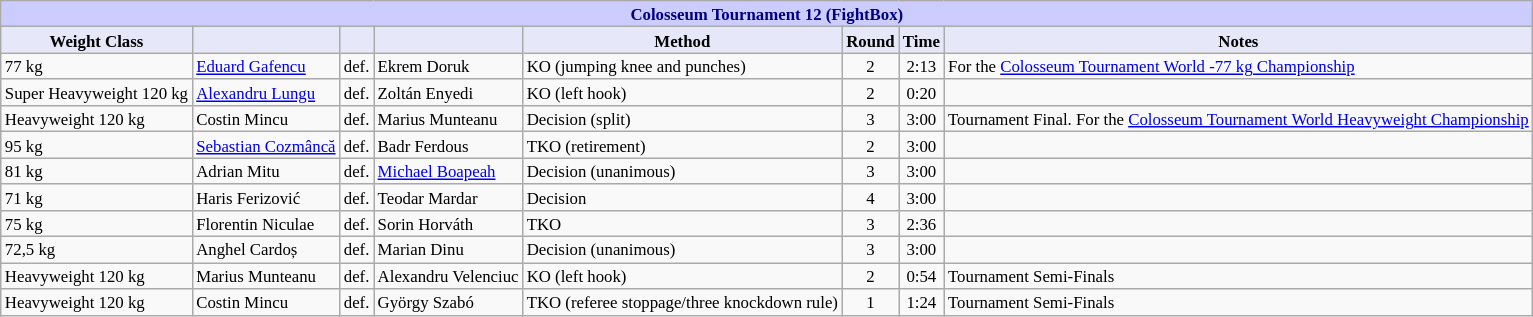<table class="wikitable" style="font-size: 70%;">
<tr>
<th colspan="8" style="background-color: #ccf; color: #000080; text-align: center;"><strong>Colosseum Tournament 12 (FightBox)</strong></th>
</tr>
<tr>
<th colspan="1" style="background-color: #E6E8FA; color: #000000; text-align: center;">Weight Class</th>
<th colspan="1" style="background-color: #E6E8FA; color: #000000; text-align: center;"></th>
<th colspan="1" style="background-color: #E6E8FA; color: #000000; text-align: center;"></th>
<th colspan="1" style="background-color: #E6E8FA; color: #000000; text-align: center;"></th>
<th colspan="1" style="background-color: #E6E8FA; color: #000000; text-align: center;">Method</th>
<th colspan="1" style="background-color: #E6E8FA; color: #000000; text-align: center;">Round</th>
<th colspan="1" style="background-color: #E6E8FA; color: #000000; text-align: center;">Time</th>
<th colspan="1" style="background-color: #E6E8FA; color: #000000; text-align: center;">Notes</th>
</tr>
<tr>
<td>77 kg</td>
<td> <a href='#'>Eduard Gafencu</a></td>
<td align=center>def.</td>
<td> Ekrem Doruk</td>
<td>KO (jumping knee and punches)</td>
<td align=center>2</td>
<td align=center>2:13</td>
<td>For the <a href='#'>Colosseum Tournament World -77 kg Championship</a></td>
</tr>
<tr>
<td>Super Heavyweight 120 kg</td>
<td> <a href='#'>Alexandru Lungu</a></td>
<td align=center>def.</td>
<td> Zoltán Enyedi</td>
<td>KO (left hook)</td>
<td align=center>2</td>
<td align=center>0:20</td>
<td></td>
</tr>
<tr>
<td>Heavyweight 120 kg</td>
<td> Costin Mincu</td>
<td align=center>def.</td>
<td> Marius Munteanu</td>
<td>Decision (split)</td>
<td align=center>3</td>
<td align=center>3:00</td>
<td>Tournament Final. For the <a href='#'>Colosseum Tournament World Heavyweight Championship</a></td>
</tr>
<tr>
<td>95 kg</td>
<td> <a href='#'>Sebastian Cozmâncă</a></td>
<td align=center>def.</td>
<td> Badr Ferdous</td>
<td>TKO (retirement)</td>
<td align=center>2</td>
<td align=center>3:00</td>
</tr>
<tr>
<td>81 kg</td>
<td> Adrian Mitu</td>
<td align=center>def.</td>
<td> <a href='#'>Michael Boapeah</a></td>
<td>Decision (unanimous)</td>
<td align=center>3</td>
<td align=center>3:00</td>
<td></td>
</tr>
<tr>
<td>71 kg</td>
<td>  Haris Ferizović</td>
<td align=center>def.</td>
<td> Teodar Mardar</td>
<td>Decision</td>
<td align=center>4</td>
<td align=center>3:00</td>
<td></td>
</tr>
<tr>
<td>75 kg</td>
<td> Florentin Niculae</td>
<td align=center>def.</td>
<td> Sorin Horváth</td>
<td>TKO</td>
<td align=center>3</td>
<td align=center>2:36</td>
<td></td>
</tr>
<tr>
<td>72,5 kg</td>
<td> Anghel Cardoș</td>
<td align=center>def.</td>
<td> Marian Dinu</td>
<td>Decision (unanimous)</td>
<td align=center>3</td>
<td align=center>3:00</td>
<td></td>
</tr>
<tr>
<td>Heavyweight 120 kg</td>
<td> Marius Munteanu</td>
<td align=center>def.</td>
<td> Alexandru Velenciuc</td>
<td>KO (left hook)</td>
<td align=center>2</td>
<td align=center>0:54</td>
<td>Tournament Semi-Finals</td>
</tr>
<tr>
<td>Heavyweight 120 kg</td>
<td> Costin Mincu</td>
<td align=center>def.</td>
<td> György Szabó</td>
<td>TKO (referee stoppage/three knockdown rule)</td>
<td align=center>1</td>
<td align=center>1:24</td>
<td>Tournament Semi-Finals</td>
</tr>
</table>
